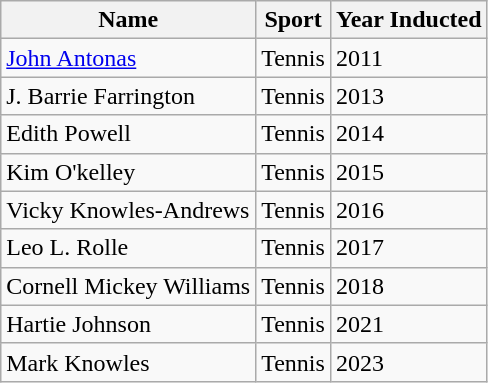<table class="wikitable">
<tr>
<th>Name</th>
<th>Sport</th>
<th>Year Inducted</th>
</tr>
<tr>
<td><a href='#'>John Antonas</a></td>
<td>Tennis</td>
<td>2011</td>
</tr>
<tr>
<td>J. Barrie Farrington</td>
<td>Tennis</td>
<td>2013</td>
</tr>
<tr>
<td>Edith Powell</td>
<td>Tennis</td>
<td>2014</td>
</tr>
<tr>
<td>Kim O'kelley</td>
<td>Tennis</td>
<td>2015</td>
</tr>
<tr>
<td>Vicky Knowles-Andrews</td>
<td>Tennis</td>
<td>2016</td>
</tr>
<tr>
<td>Leo L. Rolle</td>
<td>Tennis</td>
<td>2017</td>
</tr>
<tr>
<td>Cornell Mickey Williams</td>
<td>Tennis</td>
<td>2018</td>
</tr>
<tr>
<td>Hartie Johnson</td>
<td>Tennis</td>
<td>2021</td>
</tr>
<tr>
<td>Mark Knowles</td>
<td>Tennis</td>
<td>2023</td>
</tr>
</table>
